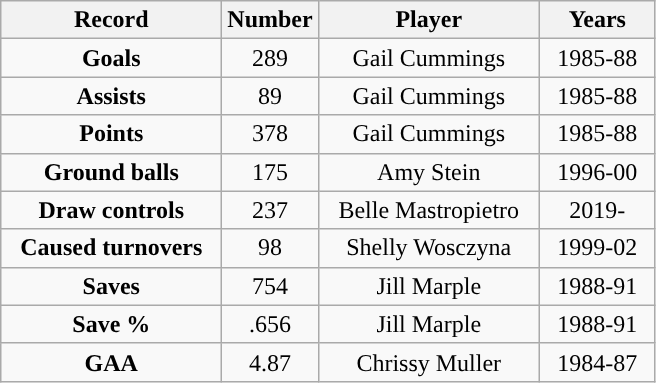<table class="wikitable">
<tr>
<th style="width:140px; ">Record</th>
<th style="width:35px; ">Number</th>
<th style="width:140px; ">Player</th>
<th style="width:70px; ">Years</th>
</tr>
<tr style="text-align:center;">
<td><strong>Goals</strong></td>
<td>289</td>
<td>Gail Cummings</td>
<td>1985-88</td>
</tr>
<tr style="text-align:center;">
<td><strong>Assists</strong></td>
<td>89</td>
<td>Gail Cummings</td>
<td>1985-88</td>
</tr>
<tr style="text-align:center;">
<td><strong>Points</strong></td>
<td>378</td>
<td>Gail Cummings</td>
<td>1985-88</td>
</tr>
<tr style="text-align:center;">
<td><strong>Ground balls</strong></td>
<td>175</td>
<td>Amy Stein</td>
<td>1996-00</td>
</tr>
<tr style="text-align:center;">
<td><strong>Draw controls</strong></td>
<td>237</td>
<td>Belle Mastropietro</td>
<td>2019-</td>
</tr>
<tr style="text-align:center;">
<td><strong>Caused turnovers</strong></td>
<td>98</td>
<td>Shelly Wosczyna</td>
<td>1999-02</td>
</tr>
<tr style="text-align:center;">
<td><strong>Saves</strong></td>
<td>754</td>
<td>Jill Marple</td>
<td>1988-91</td>
</tr>
<tr style="text-align:center;">
<td><strong>Save %</strong></td>
<td>.656</td>
<td>Jill Marple</td>
<td>1988-91</td>
</tr>
<tr style="text-align:center;">
<td><strong>GAA</strong></td>
<td>4.87</td>
<td>Chrissy Muller</td>
<td>1984-87</td>
</tr>
</table>
